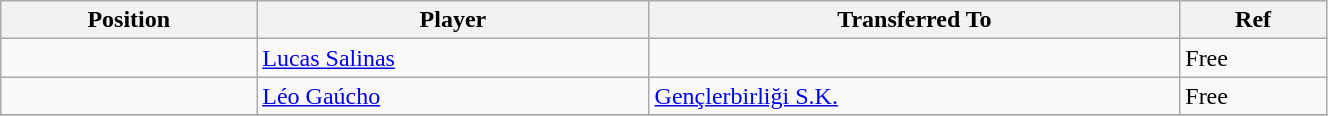<table class="wikitable sortable" style="width:70%; text-align:center; font-size:100%; text-align:left;">
<tr>
<th>Position</th>
<th>Player</th>
<th>Transferred To</th>
<th>Ref</th>
</tr>
<tr>
<td></td>
<td> <a href='#'>Lucas Salinas</a></td>
<td></td>
<td>Free</td>
</tr>
<tr>
<td></td>
<td> <a href='#'>Léo Gaúcho</a></td>
<td> <a href='#'>Gençlerbirliği S.K.</a></td>
<td>Free  </td>
</tr>
<tr>
</tr>
</table>
